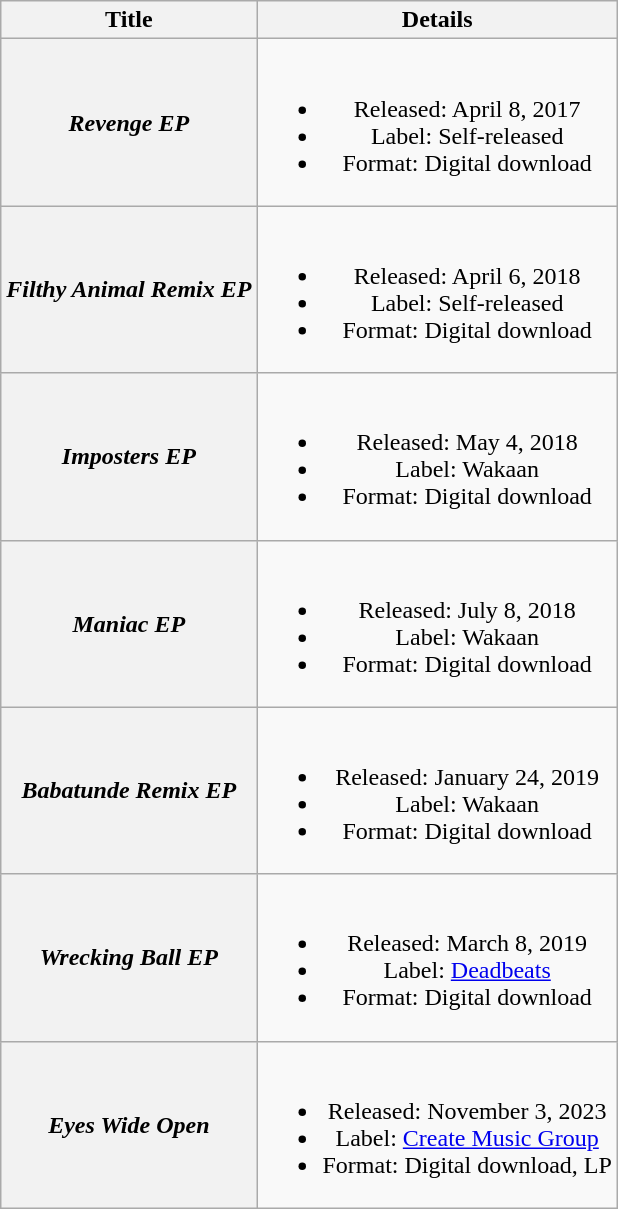<table class="wikitable plainrowheaders" style="text-align:center;">
<tr>
<th scope="col">Title</th>
<th scope="col">Details</th>
</tr>
<tr>
<th scope="row"><em>Revenge EP</em></th>
<td><br><ul><li>Released: April 8, 2017</li><li>Label: Self-released</li><li>Format: Digital download</li></ul></td>
</tr>
<tr>
<th scope="row"><em>Filthy Animal Remix EP</em></th>
<td><br><ul><li>Released: April 6, 2018</li><li>Label: Self-released</li><li>Format: Digital download</li></ul></td>
</tr>
<tr>
<th scope="row"><em>Imposters EP</em></th>
<td><br><ul><li>Released: May 4, 2018</li><li>Label: Wakaan</li><li>Format: Digital download</li></ul></td>
</tr>
<tr>
<th scope="row"><em>Maniac EP</em></th>
<td><br><ul><li>Released: July 8, 2018</li><li>Label: Wakaan</li><li>Format: Digital download</li></ul></td>
</tr>
<tr>
<th scope="row"><em>Babatunde Remix EP</em></th>
<td><br><ul><li>Released: January 24, 2019</li><li>Label: Wakaan</li><li>Format: Digital download</li></ul></td>
</tr>
<tr>
<th scope="row"><em>Wrecking Ball EP</em></th>
<td><br><ul><li>Released: March 8, 2019</li><li>Label: <a href='#'>Deadbeats</a></li><li>Format: Digital download</li></ul></td>
</tr>
<tr>
<th scope="row"><em>Eyes Wide Open</em></th>
<td><br><ul><li>Released: November 3, 2023</li><li>Label: <a href='#'>Create Music Group</a></li><li>Format: Digital download, LP</li></ul></td>
</tr>
</table>
